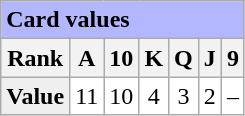<table class="wikitable" align="float:left"  style="background-color:white">
<tr style="background-color:#B3B7FF">
<td colspan="7"><strong>Card values</strong></td>
</tr>
<tr>
<th>Rank</th>
<th>A</th>
<th>10</th>
<th>K</th>
<th>Q</th>
<th>J</th>
<th>9</th>
</tr>
<tr align="center">
<td style="background:#efefef;"><strong>Value</strong></td>
<td>11</td>
<td>10</td>
<td>4</td>
<td>3</td>
<td>2</td>
<td>–</td>
</tr>
</table>
